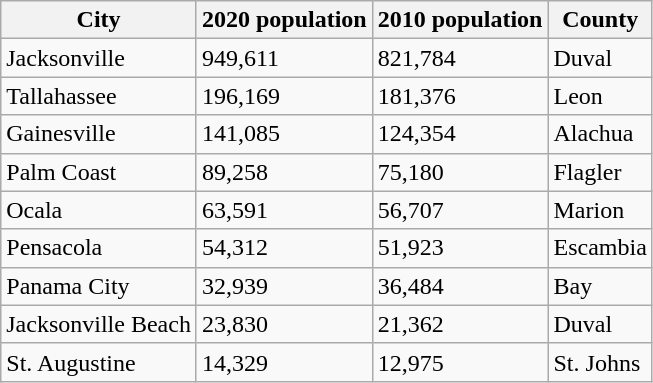<table class="wikitable sortable">
<tr>
<th>City</th>
<th>2020 population</th>
<th>2010 population</th>
<th>County</th>
</tr>
<tr>
<td>Jacksonville</td>
<td>949,611</td>
<td>821,784</td>
<td>Duval</td>
</tr>
<tr>
<td>Tallahassee</td>
<td>196,169</td>
<td>181,376</td>
<td>Leon</td>
</tr>
<tr>
<td>Gainesville</td>
<td>141,085</td>
<td>124,354</td>
<td>Alachua</td>
</tr>
<tr>
<td>Palm Coast</td>
<td>89,258</td>
<td>75,180</td>
<td>Flagler</td>
</tr>
<tr>
<td>Ocala</td>
<td>63,591</td>
<td>56,707</td>
<td>Marion</td>
</tr>
<tr>
<td>Pensacola</td>
<td>54,312</td>
<td>51,923</td>
<td>Escambia</td>
</tr>
<tr>
<td>Panama City</td>
<td>32,939</td>
<td>36,484</td>
<td>Bay</td>
</tr>
<tr>
<td>Jacksonville Beach</td>
<td>23,830</td>
<td>21,362</td>
<td>Duval</td>
</tr>
<tr>
<td>St. Augustine</td>
<td>14,329</td>
<td>12,975</td>
<td>St. Johns</td>
</tr>
</table>
